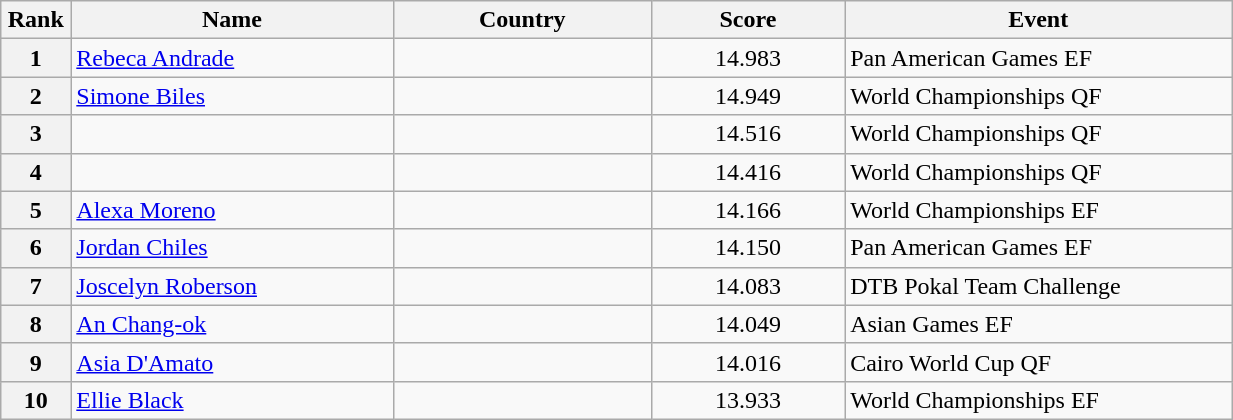<table class="wikitable sortable" style="width:65%;">
<tr>
<th style="text-align:center; width:5%;">Rank</th>
<th style="text-align:center; width:25%;">Name</th>
<th style="text-align:center; width:20%;">Country</th>
<th style="text-align:center; width:15%;">Score</th>
<th style="text-align:center; width:30%;">Event</th>
</tr>
<tr>
<th>1</th>
<td><a href='#'>Rebeca Andrade</a></td>
<td></td>
<td align="center">14.983</td>
<td>Pan American Games EF</td>
</tr>
<tr>
<th>2</th>
<td><a href='#'>Simone Biles</a></td>
<td></td>
<td align="center">14.949</td>
<td>World Championships QF</td>
</tr>
<tr>
<th>3</th>
<td></td>
<td></td>
<td align="center">14.516</td>
<td>World Championships QF</td>
</tr>
<tr>
<th>4</th>
<td></td>
<td></td>
<td align="center">14.416</td>
<td>World Championships QF</td>
</tr>
<tr>
<th>5</th>
<td><a href='#'>Alexa Moreno</a></td>
<td></td>
<td align="center">14.166</td>
<td>World Championships EF</td>
</tr>
<tr>
<th>6</th>
<td><a href='#'>Jordan Chiles</a></td>
<td></td>
<td align="center">14.150</td>
<td>Pan American Games EF</td>
</tr>
<tr>
<th>7</th>
<td><a href='#'>Joscelyn Roberson</a></td>
<td></td>
<td align="center">14.083</td>
<td>DTB Pokal Team Challenge</td>
</tr>
<tr>
<th>8</th>
<td><a href='#'>An Chang-ok</a></td>
<td></td>
<td align="center">14.049</td>
<td>Asian Games EF</td>
</tr>
<tr>
<th>9</th>
<td><a href='#'>Asia D'Amato</a></td>
<td></td>
<td align="center">14.016</td>
<td>Cairo World Cup QF</td>
</tr>
<tr>
<th>10</th>
<td><a href='#'>Ellie Black</a></td>
<td></td>
<td align="center">13.933</td>
<td>World Championships EF</td>
</tr>
</table>
